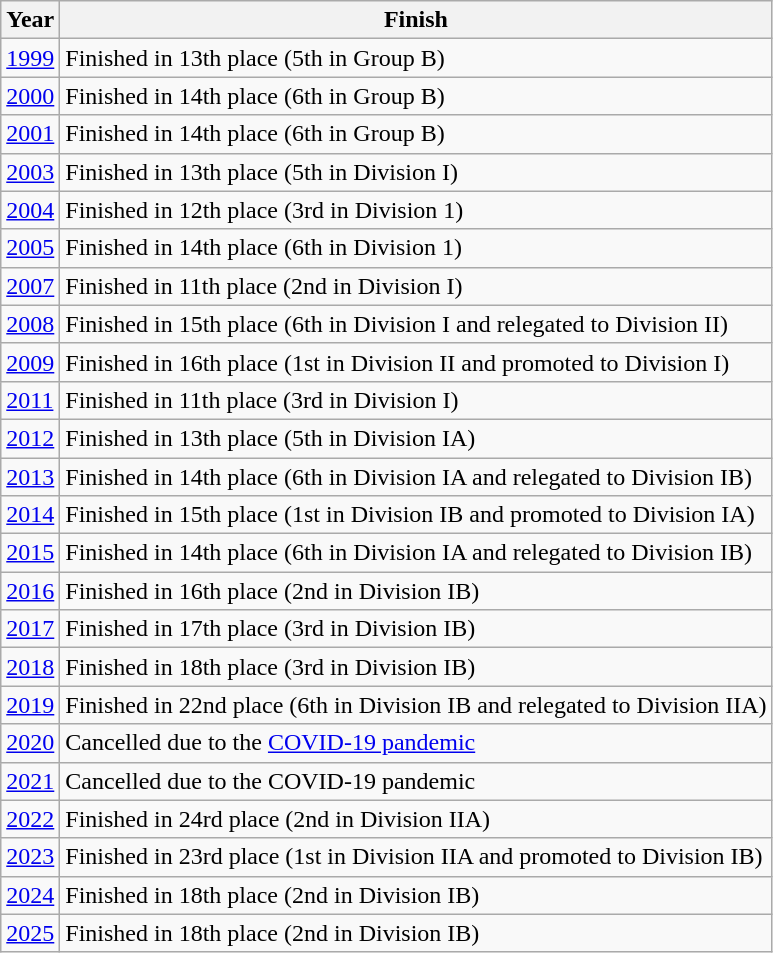<table class="wikitable">
<tr>
<th>Year</th>
<th>Finish</th>
</tr>
<tr>
<td><a href='#'>1999</a></td>
<td>Finished in 13th place (5th in Group B)</td>
</tr>
<tr>
<td><a href='#'>2000</a></td>
<td>Finished in 14th place (6th in Group B)</td>
</tr>
<tr>
<td><a href='#'>2001</a></td>
<td>Finished in 14th place (6th in Group B)</td>
</tr>
<tr>
<td><a href='#'>2003</a></td>
<td>Finished in 13th place (5th in Division I)</td>
</tr>
<tr>
<td><a href='#'>2004</a></td>
<td>Finished in 12th place (3rd in Division 1)</td>
</tr>
<tr>
<td><a href='#'>2005</a></td>
<td>Finished in 14th place (6th in Division 1)</td>
</tr>
<tr>
<td><a href='#'>2007</a></td>
<td>Finished in 11th place (2nd in Division I)</td>
</tr>
<tr>
<td><a href='#'>2008</a></td>
<td>Finished in 15th place (6th in Division I and relegated to Division II)</td>
</tr>
<tr>
<td><a href='#'>2009</a></td>
<td>Finished in 16th place (1st in Division II and promoted to Division I)</td>
</tr>
<tr>
<td><a href='#'>2011</a></td>
<td>Finished in 11th place (3rd in Division I)</td>
</tr>
<tr>
<td><a href='#'>2012</a></td>
<td>Finished in 13th place (5th in Division IA)</td>
</tr>
<tr>
<td><a href='#'>2013</a></td>
<td>Finished in 14th place (6th in Division IA and relegated to Division IB)</td>
</tr>
<tr>
<td><a href='#'>2014</a></td>
<td>Finished in 15th place (1st in Division IB and promoted to Division IA)</td>
</tr>
<tr>
<td><a href='#'>2015</a></td>
<td>Finished in 14th place (6th in Division IA and relegated to Division IB)</td>
</tr>
<tr>
<td><a href='#'>2016</a></td>
<td>Finished in 16th place (2nd in Division IB)</td>
</tr>
<tr>
<td><a href='#'>2017</a></td>
<td>Finished in 17th place (3rd in Division IB)</td>
</tr>
<tr>
<td><a href='#'>2018</a></td>
<td>Finished in 18th place (3rd in Division IB)</td>
</tr>
<tr>
<td><a href='#'>2019</a></td>
<td>Finished in 22nd place (6th in Division IB and relegated to Division IIA)</td>
</tr>
<tr>
<td><a href='#'>2020</a></td>
<td>Cancelled due to the <a href='#'>COVID-19 pandemic</a></td>
</tr>
<tr>
<td><a href='#'>2021</a></td>
<td>Cancelled due to the COVID-19 pandemic</td>
</tr>
<tr>
<td><a href='#'>2022</a></td>
<td>Finished in 24rd place (2nd in Division IIA)</td>
</tr>
<tr>
<td><a href='#'>2023</a></td>
<td>Finished in 23rd place (1st in Division IIA and promoted to Division IB)</td>
</tr>
<tr>
<td><a href='#'>2024</a></td>
<td>Finished in 18th place (2nd in Division IB)</td>
</tr>
<tr>
<td><a href='#'>2025</a></td>
<td>Finished in 18th place (2nd in Division IB)</td>
</tr>
</table>
